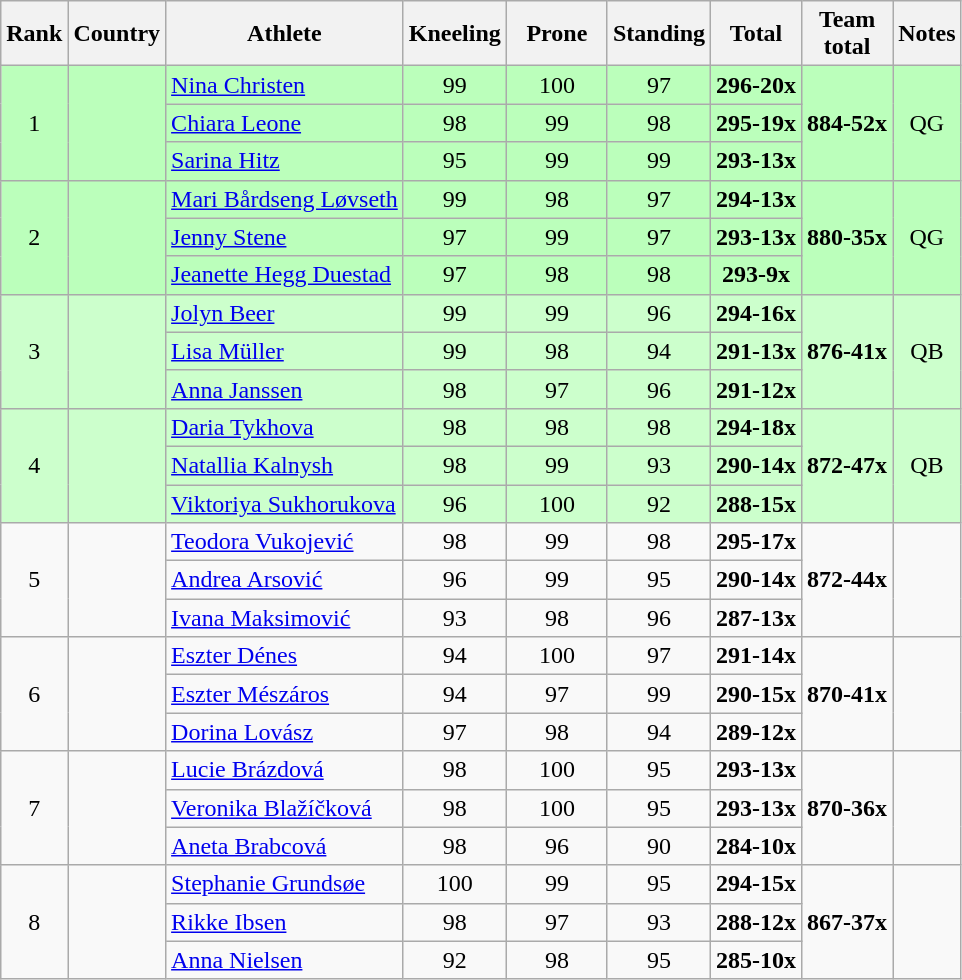<table class="wikitable sortable" style="text-align:center">
<tr>
<th>Rank</th>
<th>Country</th>
<th>Athlete</th>
<th width="60px">Kneeling</th>
<th width="60px">Prone</th>
<th width="60px">Standing</th>
<th>Total</th>
<th>Team<br>total</th>
<th class=unsortable>Notes</th>
</tr>
<tr bgcolor=bbffbb>
<td rowspan=3>1</td>
<td rowspan=3 align=left></td>
<td align=left><a href='#'>Nina Christen</a></td>
<td>99</td>
<td>100</td>
<td>97</td>
<td><strong>296-20x</strong></td>
<td rowspan=3><strong>884-52x</strong></td>
<td rowspan=3>QG</td>
</tr>
<tr bgcolor=bbffbb>
<td align=left><a href='#'>Chiara Leone</a></td>
<td>98</td>
<td>99</td>
<td>98</td>
<td><strong>295-19x</strong></td>
</tr>
<tr bgcolor=bbffbb>
<td align=left><a href='#'>Sarina Hitz</a></td>
<td>95</td>
<td>99</td>
<td>99</td>
<td><strong>293-13x</strong></td>
</tr>
<tr bgcolor=bbffbb>
<td rowspan=3>2</td>
<td rowspan=3 align=left></td>
<td align=left><a href='#'>Mari Bårdseng Løvseth</a></td>
<td>99</td>
<td>98</td>
<td>97</td>
<td><strong>294-13x</strong></td>
<td rowspan=3><strong>880-35x</strong></td>
<td rowspan=3>QG</td>
</tr>
<tr bgcolor=bbffbb>
<td align=left><a href='#'>Jenny Stene</a></td>
<td>97</td>
<td>99</td>
<td>97</td>
<td><strong>293-13x</strong></td>
</tr>
<tr bgcolor=bbffbb>
<td align=left><a href='#'>Jeanette Hegg Duestad</a></td>
<td>97</td>
<td>98</td>
<td>98</td>
<td><strong>293-9x</strong></td>
</tr>
<tr bgcolor=ccffcc>
<td rowspan=3>3</td>
<td rowspan=3 align=left></td>
<td align=left><a href='#'>Jolyn Beer</a></td>
<td>99</td>
<td>99</td>
<td>96</td>
<td><strong>294-16x</strong></td>
<td rowspan=3><strong>876-41x</strong></td>
<td rowspan=3>QB</td>
</tr>
<tr bgcolor=ccffcc>
<td align=left><a href='#'>Lisa Müller</a></td>
<td>99</td>
<td>98</td>
<td>94</td>
<td><strong>291-13x</strong></td>
</tr>
<tr bgcolor=ccffcc>
<td align=left><a href='#'>Anna Janssen</a></td>
<td>98</td>
<td>97</td>
<td>96</td>
<td><strong>291-12x</strong></td>
</tr>
<tr bgcolor=ccffcc>
<td rowspan=3>4</td>
<td rowspan=3 align=left></td>
<td align=left><a href='#'>Daria Tykhova</a></td>
<td>98</td>
<td>98</td>
<td>98</td>
<td><strong>294-18x</strong></td>
<td rowspan=3><strong>872-47x</strong></td>
<td rowspan=3>QB</td>
</tr>
<tr bgcolor=ccffcc>
<td align=left><a href='#'>Natallia Kalnysh</a></td>
<td>98</td>
<td>99</td>
<td>93</td>
<td><strong>290-14x</strong></td>
</tr>
<tr bgcolor=ccffcc>
<td align=left><a href='#'>Viktoriya Sukhorukova</a></td>
<td>96</td>
<td>100</td>
<td>92</td>
<td><strong>288-15x</strong></td>
</tr>
<tr>
<td rowspan=3>5</td>
<td rowspan=3 align=left></td>
<td align=left><a href='#'>Teodora Vukojević</a></td>
<td>98</td>
<td>99</td>
<td>98</td>
<td><strong>295-17x</strong></td>
<td rowspan=3><strong>872-44x</strong></td>
<td rowspan=3></td>
</tr>
<tr>
<td align=left><a href='#'>Andrea Arsović</a></td>
<td>96</td>
<td>99</td>
<td>95</td>
<td><strong>290-14x</strong></td>
</tr>
<tr>
<td align=left><a href='#'>Ivana Maksimović</a></td>
<td>93</td>
<td>98</td>
<td>96</td>
<td><strong>287-13x</strong></td>
</tr>
<tr>
<td rowspan=3>6</td>
<td rowspan=3 align=left></td>
<td align=left><a href='#'>Eszter Dénes</a></td>
<td>94</td>
<td>100</td>
<td>97</td>
<td><strong>291-14x</strong></td>
<td rowspan=3><strong>870-41x</strong></td>
<td rowspan=3></td>
</tr>
<tr>
<td align=left><a href='#'>Eszter Mészáros</a></td>
<td>94</td>
<td>97</td>
<td>99</td>
<td><strong>290-15x</strong></td>
</tr>
<tr>
<td align=left><a href='#'>Dorina Lovász</a></td>
<td>97</td>
<td>98</td>
<td>94</td>
<td><strong>289-12x</strong></td>
</tr>
<tr>
<td rowspan=3>7</td>
<td rowspan=3 align=left></td>
<td align=left><a href='#'>Lucie Brázdová</a></td>
<td>98</td>
<td>100</td>
<td>95</td>
<td><strong>293-13x</strong></td>
<td rowspan=3><strong>870-36x</strong></td>
<td rowspan=3></td>
</tr>
<tr>
<td align=left><a href='#'>Veronika Blažíčková</a></td>
<td>98</td>
<td>100</td>
<td>95</td>
<td><strong>293-13x</strong></td>
</tr>
<tr>
<td align=left><a href='#'>Aneta Brabcová</a></td>
<td>98</td>
<td>96</td>
<td>90</td>
<td><strong>284-10x</strong></td>
</tr>
<tr>
<td rowspan=3>8</td>
<td rowspan=3 align=left></td>
<td align=left><a href='#'>Stephanie Grundsøe</a></td>
<td>100</td>
<td>99</td>
<td>95</td>
<td><strong>294-15x</strong></td>
<td rowspan=3><strong>867-37x</strong></td>
<td rowspan=3></td>
</tr>
<tr>
<td align=left><a href='#'>Rikke Ibsen</a></td>
<td>98</td>
<td>97</td>
<td>93</td>
<td><strong>288-12x</strong></td>
</tr>
<tr>
<td align=left><a href='#'>Anna Nielsen</a></td>
<td>92</td>
<td>98</td>
<td>95</td>
<td><strong>285-10x</strong></td>
</tr>
</table>
